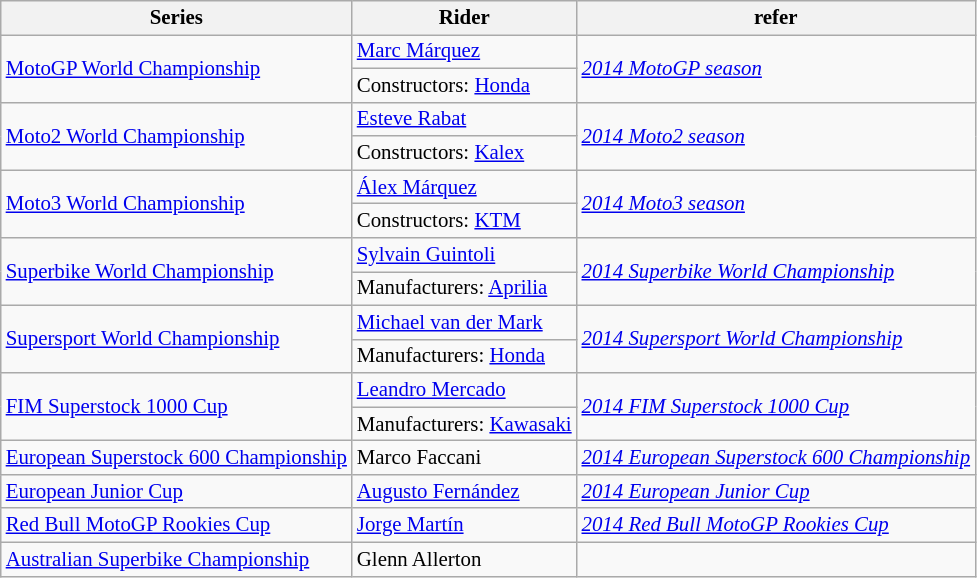<table class="wikitable" style="font-size: 87%;">
<tr>
<th>Series</th>
<th>Rider</th>
<th>refer</th>
</tr>
<tr>
<td rowspan=2><a href='#'>MotoGP World Championship</a></td>
<td> <a href='#'>Marc Márquez</a></td>
<td rowspan=2><em><a href='#'>2014 MotoGP season</a></em></td>
</tr>
<tr>
<td>Constructors:  <a href='#'>Honda</a></td>
</tr>
<tr>
<td rowspan=2><a href='#'>Moto2 World Championship</a></td>
<td> <a href='#'>Esteve Rabat</a></td>
<td rowspan=2><em><a href='#'>2014 Moto2 season</a></em></td>
</tr>
<tr>
<td>Constructors:  <a href='#'>Kalex</a></td>
</tr>
<tr>
<td rowspan=2><a href='#'>Moto3 World Championship</a></td>
<td> <a href='#'>Álex Márquez</a></td>
<td rowspan=2><em><a href='#'>2014 Moto3 season</a></em></td>
</tr>
<tr>
<td>Constructors:  <a href='#'>KTM</a></td>
</tr>
<tr>
<td rowspan=2><a href='#'>Superbike World Championship</a></td>
<td> <a href='#'>Sylvain Guintoli</a></td>
<td rowspan=2><em><a href='#'>2014 Superbike World Championship</a></em></td>
</tr>
<tr>
<td>Manufacturers:  <a href='#'>Aprilia</a></td>
</tr>
<tr>
<td rowspan=2><a href='#'>Supersport World Championship</a></td>
<td> <a href='#'>Michael van der Mark</a></td>
<td rowspan=2><em><a href='#'>2014 Supersport World Championship</a></em></td>
</tr>
<tr>
<td>Manufacturers:  <a href='#'>Honda</a></td>
</tr>
<tr>
<td rowspan=2><a href='#'>FIM Superstock 1000 Cup</a></td>
<td> <a href='#'>Leandro Mercado</a></td>
<td rowspan=2><em><a href='#'>2014 FIM Superstock 1000 Cup</a></em></td>
</tr>
<tr>
<td>Manufacturers:  <a href='#'>Kawasaki</a></td>
</tr>
<tr>
<td><a href='#'>European Superstock 600 Championship</a></td>
<td> Marco Faccani</td>
<td><em><a href='#'>2014 European Superstock 600 Championship</a></em></td>
</tr>
<tr>
<td><a href='#'>European Junior Cup</a></td>
<td> <a href='#'>Augusto Fernández</a></td>
<td><em><a href='#'>2014 European Junior Cup</a></em></td>
</tr>
<tr>
<td><a href='#'>Red Bull MotoGP Rookies Cup</a></td>
<td> <a href='#'>Jorge Martín</a></td>
<td><em><a href='#'>2014 Red Bull MotoGP Rookies Cup</a></em></td>
</tr>
<tr>
<td><a href='#'>Australian Superbike Championship</a></td>
<td> Glenn Allerton</td>
<td></td>
</tr>
</table>
